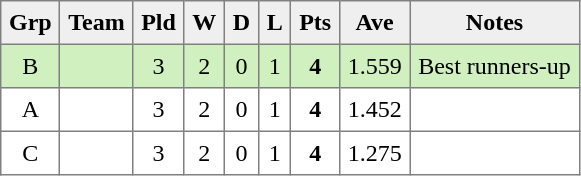<table style=border-collapse:collapse border=1 cellspacing=0 cellpadding=5>
<tr align=center bgcolor=#efefef>
<th>Grp</th>
<th>Team</th>
<th>Pld</th>
<th>W</th>
<th>D</th>
<th>L</th>
<th>Pts</th>
<th>Ave</th>
<th>Notes</th>
</tr>
<tr align=center style="background:#D0F0C0;">
<td>B</td>
<td style="text-align:left;"> </td>
<td>3</td>
<td>2</td>
<td>0</td>
<td>1</td>
<td><strong>4</strong></td>
<td>1.559</td>
<td>Best runners-up</td>
</tr>
<tr align=center style="background:#FFFFFF;">
<td>A</td>
<td style="text-align:left;"> </td>
<td>3</td>
<td>2</td>
<td>0</td>
<td>1</td>
<td><strong>4</strong></td>
<td>1.452</td>
<td></td>
</tr>
<tr align=center style="background:#FFFFFF;">
<td>C</td>
<td style="text-align:left;"> </td>
<td>3</td>
<td>2</td>
<td>0</td>
<td>1</td>
<td><strong>4</strong></td>
<td>1.275</td>
<td></td>
</tr>
</table>
